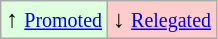<table class="wikitable" align="center">
<tr>
<td style="background:#ddffdd">↑ <small><a href='#'>Promoted</a></small></td>
<td style="background:#ffcccc">↓ <small><a href='#'>Relegated</a></small></td>
</tr>
</table>
